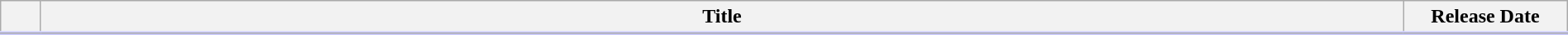<table class="wikitable" style="width:100%; margin:auto; background:#FFF;">
<tr style="border-bottom: 3px solid #CCF">
<th style="width:25px;"></th>
<th>Title</th>
<th style="width:125px;">Release Date</th>
</tr>
<tr>
</tr>
</table>
